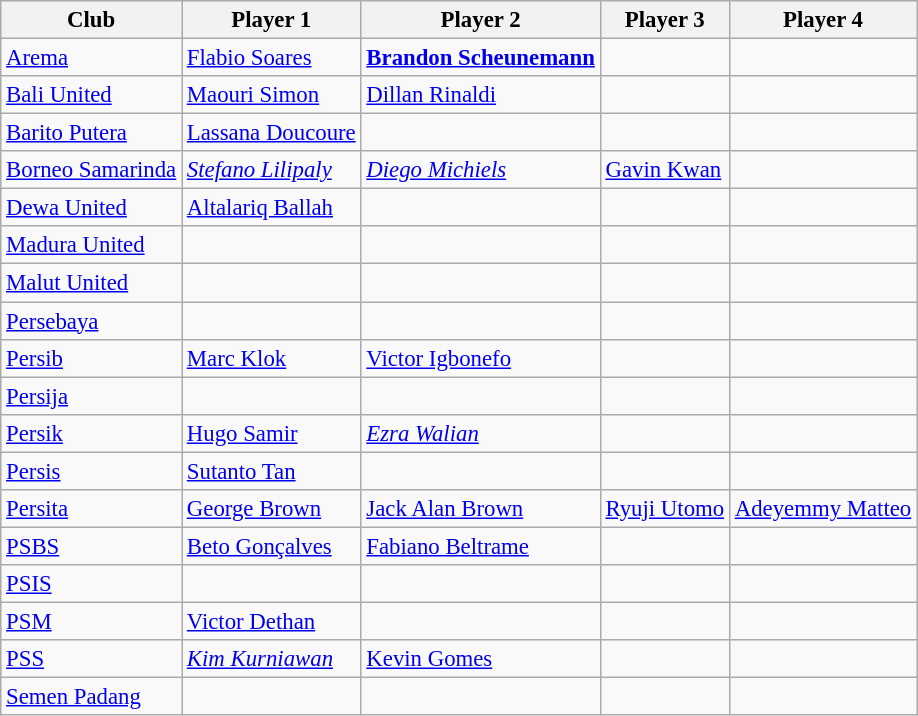<table class="wikitable" style="font-size:95%;">
<tr>
<th>Club</th>
<th>Player 1</th>
<th>Player 2</th>
<th>Player 3</th>
<th>Player 4</th>
</tr>
<tr>
<td><a href='#'>Arema</a></td>
<td> <a href='#'>Flabio Soares</a><small></small></td>
<td> <strong><a href='#'>Brandon Scheunemann</a></strong><small></small> <small></small></td>
<td></td>
<td></td>
</tr>
<tr>
<td><a href='#'>Bali United</a></td>
<td> <a href='#'>Maouri Simon</a><small></small> <small></small></td>
<td> <a href='#'>Dillan Rinaldi</a><small></small></td>
<td></td>
<td></td>
</tr>
<tr>
<td><a href='#'>Barito Putera</a></td>
<td> <a href='#'>Lassana Doucoure</a><small></small></td>
<td></td>
<td></td>
<td></td>
</tr>
<tr>
<td><a href='#'>Borneo Samarinda</a></td>
<td> <em><a href='#'>Stefano Lilipaly</a></em><small></small> <small></small></td>
<td> <em><a href='#'>Diego Michiels</a></em><small></small> <small></small> <small></small></td>
<td> <a href='#'>Gavin Kwan</a><small></small> <small></small> <small></small></td>
<td></td>
</tr>
<tr>
<td><a href='#'>Dewa United</a></td>
<td> <a href='#'>Altalariq Ballah</a><small></small></td>
<td></td>
<td></td>
<td></td>
</tr>
<tr>
<td><a href='#'>Madura United</a></td>
<td></td>
<td></td>
<td></td>
<td></td>
</tr>
<tr>
<td><a href='#'>Malut United</a></td>
<td></td>
<td></td>
<td></td>
<td></td>
</tr>
<tr>
<td><a href='#'>Persebaya</a></td>
<td></td>
<td></td>
<td></td>
<td></td>
</tr>
<tr>
<td><a href='#'>Persib</a></td>
<td> <a href='#'>Marc Klok</a><small></small> <small></small></td>
<td> <a href='#'>Victor Igbonefo</a><small></small></td>
<td></td>
<td></td>
</tr>
<tr>
<td><a href='#'>Persija</a></td>
<td></td>
<td></td>
<td></td>
<td></td>
</tr>
<tr>
<td><a href='#'>Persik</a></td>
<td> <a href='#'>Hugo Samir</a><small></small> <small></small></td>
<td> <em><a href='#'>Ezra Walian</a></em><small></small> <small></small> <small></small></td>
<td></td>
<td></td>
</tr>
<tr>
<td><a href='#'>Persis</a></td>
<td> <a href='#'>Sutanto Tan</a><small></small> <small></small></td>
<td></td>
<td></td>
<td></td>
</tr>
<tr>
<td><a href='#'>Persita</a></td>
<td> <a href='#'>George Brown</a><small></small></td>
<td> <a href='#'>Jack Alan Brown</a><small></small> <small></small></td>
<td> <a href='#'>Ryuji Utomo</a><small></small> <small></small></td>
<td> <a href='#'>Adeyemmy Matteo</a><small></small></td>
</tr>
<tr>
<td><a href='#'>PSBS</a></td>
<td> <a href='#'>Beto Gonçalves</a><small></small></td>
<td> <a href='#'>Fabiano Beltrame</a></td>
<td></td>
<td></td>
</tr>
<tr>
<td><a href='#'>PSIS</a></td>
<td></td>
<td></td>
<td></td>
<td></td>
</tr>
<tr>
<td><a href='#'>PSM</a></td>
<td> <a href='#'>Victor Dethan</a><small></small> <small></small></td>
<td></td>
<td></td>
<td></td>
</tr>
<tr>
<td><a href='#'>PSS</a></td>
<td> <em><a href='#'>Kim Kurniawan</a></em><small></small> <small></small></td>
<td> <a href='#'>Kevin Gomes</a><small></small></td>
<td></td>
<td></td>
</tr>
<tr>
<td><a href='#'>Semen Padang</a></td>
<td></td>
<td></td>
<td></td>
<td></td>
</tr>
</table>
